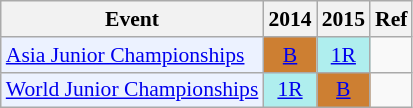<table style='font-size: 90%; text-align:center;' class='wikitable'>
<tr>
<th>Event</th>
<th>2014</th>
<th>2015</th>
<th>Ref</th>
</tr>
<tr>
<td bgcolor="#ECF2FF"; align="left"><a href='#'>Asia Junior Championships</a></td>
<td bgcolor=CD7F32><a href='#'>B</a></td>
<td bgcolor=AFEEEE><a href='#'>1R</a></td>
<td></td>
</tr>
<tr>
<td bgcolor="#ECF2FF"; align="left"><a href='#'>World Junior Championships</a></td>
<td bgcolor=AFEEEE><a href='#'>1R</a></td>
<td bgcolor=CD7F32><a href='#'>B</a></td>
<td></td>
</tr>
</table>
